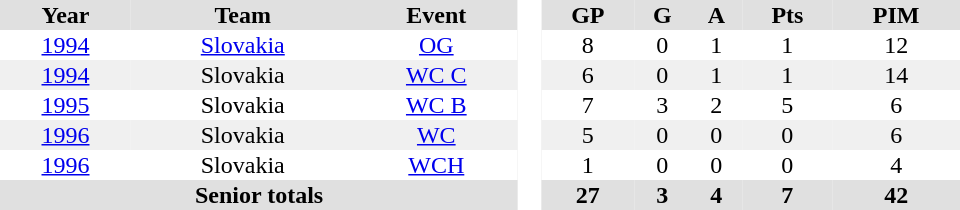<table border="0" cellpadding="1" cellspacing="0" style="text-align:center; width:40em">
<tr ALIGN="center" bgcolor="#e0e0e0">
<th>Year</th>
<th>Team</th>
<th>Event</th>
<th rowspan="99" bgcolor="#ffffff"> </th>
<th>GP</th>
<th>G</th>
<th>A</th>
<th>Pts</th>
<th>PIM</th>
</tr>
<tr>
<td><a href='#'>1994</a></td>
<td><a href='#'>Slovakia</a></td>
<td><a href='#'>OG</a></td>
<td>8</td>
<td>0</td>
<td>1</td>
<td>1</td>
<td>12</td>
</tr>
<tr bgcolor="#f0f0f0">
<td><a href='#'>1994</a></td>
<td>Slovakia</td>
<td><a href='#'>WC C</a></td>
<td>6</td>
<td>0</td>
<td>1</td>
<td>1</td>
<td>14</td>
</tr>
<tr>
<td><a href='#'>1995</a></td>
<td>Slovakia</td>
<td><a href='#'>WC B</a></td>
<td>7</td>
<td>3</td>
<td>2</td>
<td>5</td>
<td>6</td>
</tr>
<tr bgcolor="#f0f0f0">
<td><a href='#'>1996</a></td>
<td>Slovakia</td>
<td><a href='#'>WC</a></td>
<td>5</td>
<td>0</td>
<td>0</td>
<td>0</td>
<td>6</td>
</tr>
<tr>
<td><a href='#'>1996</a></td>
<td>Slovakia</td>
<td><a href='#'>WCH</a></td>
<td>1</td>
<td>0</td>
<td>0</td>
<td>0</td>
<td>4</td>
</tr>
<tr bgcolor="#e0e0e0">
<th colspan=3>Senior totals</th>
<th>27</th>
<th>3</th>
<th>4</th>
<th>7</th>
<th>42</th>
</tr>
</table>
